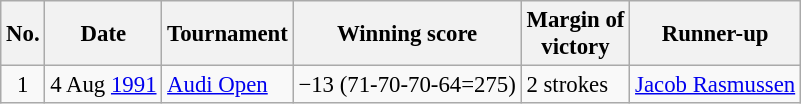<table class="wikitable" style="font-size:95%;">
<tr>
<th>No.</th>
<th>Date</th>
<th>Tournament</th>
<th>Winning score</th>
<th>Margin of<br>victory</th>
<th>Runner-up</th>
</tr>
<tr>
<td align=center>1</td>
<td align=right>4 Aug <a href='#'>1991</a></td>
<td><a href='#'>Audi Open</a></td>
<td>−13 (71-70-70-64=275)</td>
<td>2 strokes</td>
<td> <a href='#'>Jacob Rasmussen</a></td>
</tr>
</table>
